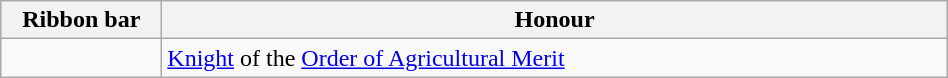<table class="wikitable"  style="width: 50%">
<tr>
<th style="width:100px;">Ribbon bar</th>
<th>Honour</th>
</tr>
<tr>
<td></td>
<td><a href='#'>Knight</a> of the <a href='#'>Order of Agricultural Merit</a></td>
</tr>
</table>
